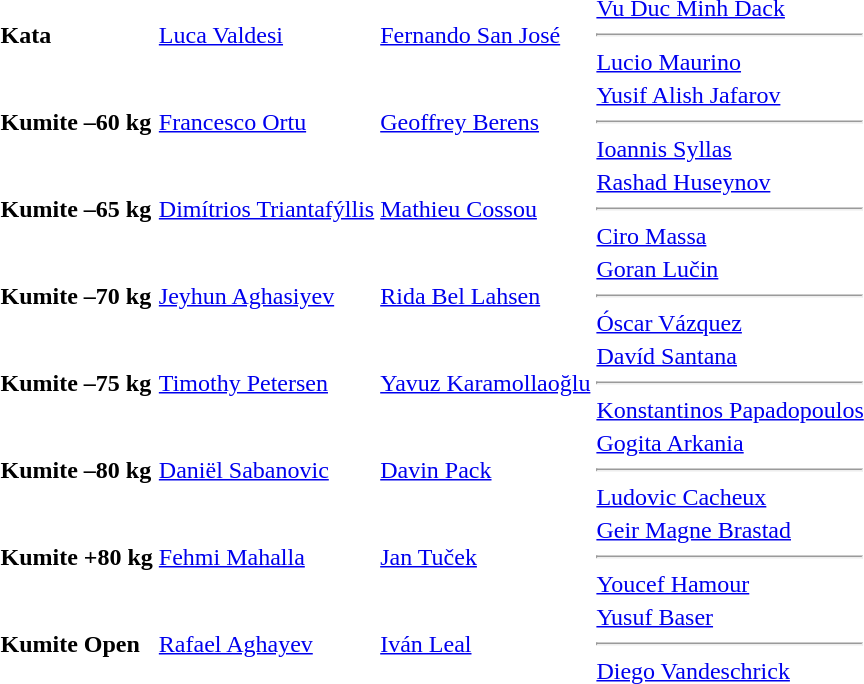<table>
<tr>
<td><strong>Kata</strong></td>
<td> <a href='#'>Luca Valdesi</a></td>
<td> <a href='#'>Fernando San José</a></td>
<td> <a href='#'>Vu Duc Minh Dack</a><hr> <a href='#'>Lucio Maurino</a></td>
</tr>
<tr>
<td><strong>Kumite –60 kg</strong></td>
<td> <a href='#'>Francesco Ortu</a></td>
<td> <a href='#'>Geoffrey Berens</a></td>
<td> <a href='#'>Yusif Alish Jafarov</a><hr> <a href='#'>Ioannis Syllas</a></td>
</tr>
<tr>
<td><strong>Kumite –65 kg</strong></td>
<td> <a href='#'>Dimítrios Triantafýllis</a></td>
<td> <a href='#'>Mathieu Cossou</a></td>
<td> <a href='#'>Rashad Huseynov</a><hr> <a href='#'>Ciro Massa</a></td>
</tr>
<tr>
<td><strong>Kumite –70 kg</strong></td>
<td> <a href='#'>Jeyhun Aghasiyev</a></td>
<td> <a href='#'>Rida Bel Lahsen</a></td>
<td> <a href='#'>Goran Lučin</a><hr> <a href='#'>Óscar Vázquez</a></td>
</tr>
<tr>
<td><strong>Kumite –75 kg</strong></td>
<td> <a href='#'>Timothy Petersen</a></td>
<td> <a href='#'>Yavuz Karamollaoğlu</a></td>
<td> <a href='#'>Davíd Santana</a><hr> <a href='#'>Konstantinos Papadopoulos</a></td>
</tr>
<tr>
<td><strong>Kumite –80 kg</strong></td>
<td> <a href='#'>Daniël Sabanovic</a></td>
<td> <a href='#'>Davin Pack</a></td>
<td> <a href='#'>Gogita Arkania</a><hr> <a href='#'>Ludovic Cacheux</a></td>
</tr>
<tr>
<td><strong>Kumite +80 kg</strong></td>
<td> <a href='#'>Fehmi Mahalla</a></td>
<td> <a href='#'>Jan Tuček</a></td>
<td> <a href='#'>Geir Magne Brastad</a><hr> <a href='#'>Youcef Hamour</a></td>
</tr>
<tr>
<td><strong>Kumite Open</strong></td>
<td> <a href='#'>Rafael Aghayev</a></td>
<td> <a href='#'>Iván Leal</a></td>
<td> <a href='#'>Yusuf Baser</a><hr> <a href='#'>Diego Vandeschrick</a></td>
</tr>
</table>
